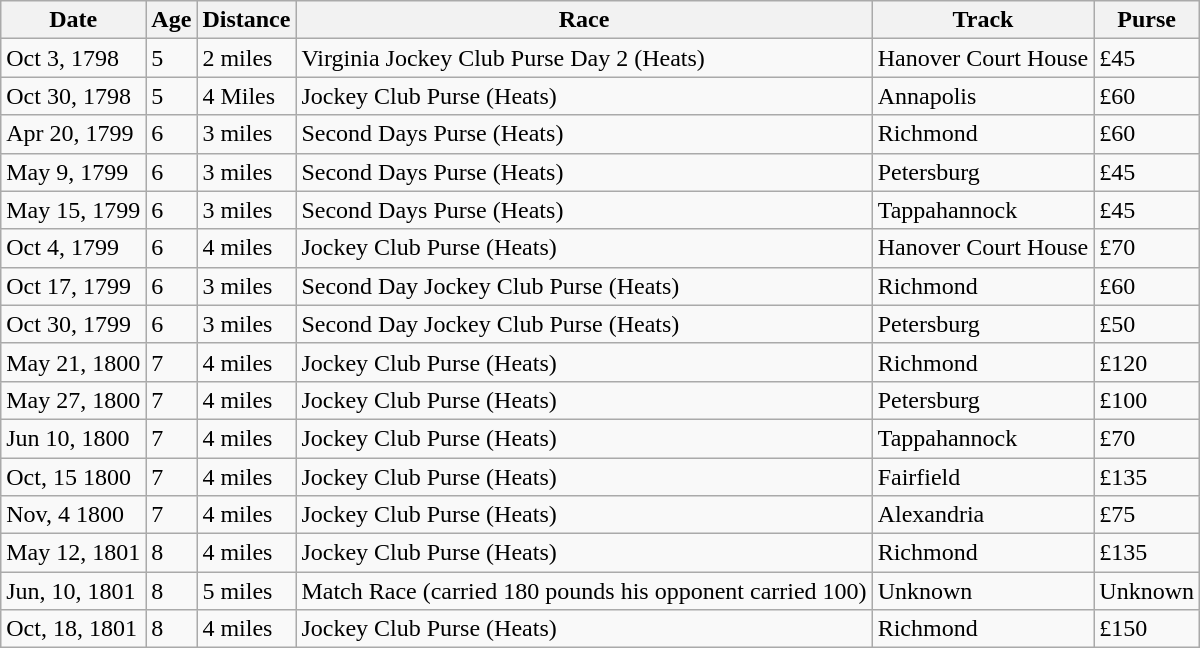<table class="wikitable">
<tr>
<th>Date</th>
<th>Age</th>
<th>Distance</th>
<th>Race</th>
<th>Track</th>
<th>Purse</th>
</tr>
<tr>
<td>Oct 3, 1798</td>
<td>5</td>
<td>2 miles</td>
<td>Virginia Jockey Club Purse Day 2 (Heats)</td>
<td>Hanover Court House</td>
<td>£45</td>
</tr>
<tr>
<td>Oct 30, 1798</td>
<td>5</td>
<td>4 Miles</td>
<td>Jockey Club Purse (Heats)</td>
<td>Annapolis</td>
<td>£60</td>
</tr>
<tr>
<td>Apr 20, 1799</td>
<td>6</td>
<td>3 miles</td>
<td>Second Days Purse (Heats)</td>
<td>Richmond</td>
<td>£60</td>
</tr>
<tr>
<td>May 9, 1799</td>
<td>6</td>
<td>3 miles</td>
<td>Second Days Purse (Heats)</td>
<td>Petersburg</td>
<td>£45</td>
</tr>
<tr>
<td>May 15, 1799</td>
<td>6</td>
<td>3 miles</td>
<td>Second Days Purse (Heats)</td>
<td>Tappahannock</td>
<td>£45</td>
</tr>
<tr>
<td>Oct 4, 1799</td>
<td>6</td>
<td>4 miles</td>
<td>Jockey Club Purse (Heats)</td>
<td>Hanover Court House</td>
<td>£70</td>
</tr>
<tr>
<td>Oct 17, 1799</td>
<td>6</td>
<td>3 miles</td>
<td>Second Day Jockey Club Purse (Heats)</td>
<td>Richmond</td>
<td>£60</td>
</tr>
<tr>
<td>Oct 30, 1799</td>
<td>6</td>
<td>3 miles</td>
<td>Second Day Jockey Club Purse (Heats)</td>
<td>Petersburg</td>
<td>£50</td>
</tr>
<tr>
<td>May 21, 1800</td>
<td>7</td>
<td>4 miles</td>
<td>Jockey Club Purse (Heats)</td>
<td>Richmond</td>
<td>£120</td>
</tr>
<tr>
<td>May 27, 1800</td>
<td>7</td>
<td>4 miles</td>
<td>Jockey Club Purse (Heats)</td>
<td>Petersburg</td>
<td>£100</td>
</tr>
<tr>
<td>Jun 10, 1800</td>
<td>7</td>
<td>4 miles</td>
<td>Jockey Club Purse (Heats)</td>
<td>Tappahannock</td>
<td>£70</td>
</tr>
<tr>
<td>Oct, 15 1800</td>
<td>7</td>
<td>4 miles</td>
<td>Jockey Club Purse (Heats)</td>
<td>Fairfield</td>
<td>£135</td>
</tr>
<tr>
<td>Nov, 4 1800</td>
<td>7</td>
<td>4 miles</td>
<td>Jockey Club Purse (Heats)</td>
<td>Alexandria</td>
<td>£75</td>
</tr>
<tr>
<td>May 12, 1801</td>
<td>8</td>
<td>4 miles</td>
<td>Jockey Club Purse (Heats)</td>
<td>Richmond</td>
<td>£135</td>
</tr>
<tr>
<td>Jun, 10, 1801</td>
<td>8</td>
<td>5 miles</td>
<td>Match Race (carried 180 pounds his opponent carried 100)</td>
<td>Unknown</td>
<td>Unknown</td>
</tr>
<tr>
<td>Oct, 18, 1801</td>
<td>8</td>
<td>4 miles</td>
<td>Jockey Club Purse (Heats)</td>
<td>Richmond</td>
<td>£150</td>
</tr>
</table>
